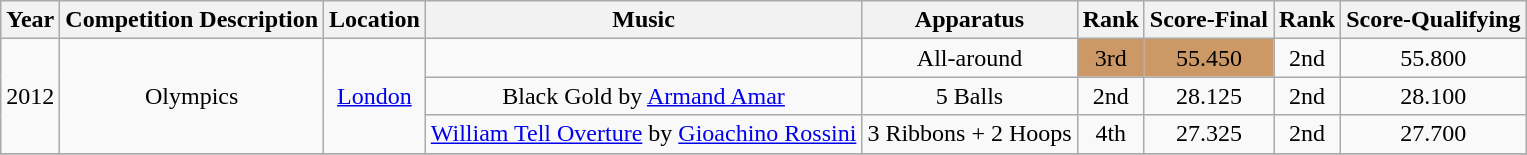<table class="wikitable" style="text-align:center">
<tr>
<th>Year</th>
<th>Competition Description</th>
<th>Location</th>
<th>Music </th>
<th>Apparatus</th>
<th>Rank</th>
<th>Score-Final</th>
<th>Rank</th>
<th>Score-Qualifying</th>
</tr>
<tr>
<td rowspan="3">2012</td>
<td rowspan="3">Olympics</td>
<td rowspan="3"><a href='#'>London</a></td>
<td></td>
<td>All-around</td>
<td bgcolor=CC9966>3rd</td>
<td bgcolor=CC9966>55.450</td>
<td>2nd</td>
<td>55.800</td>
</tr>
<tr>
<td>Black Gold by <a href='#'>Armand Amar</a></td>
<td>5 Balls</td>
<td>2nd</td>
<td>28.125</td>
<td>2nd</td>
<td>28.100</td>
</tr>
<tr>
<td><a href='#'>William Tell Overture</a> by <a href='#'>Gioachino Rossini</a></td>
<td>3 Ribbons + 2 Hoops</td>
<td>4th</td>
<td>27.325</td>
<td>2nd</td>
<td>27.700</td>
</tr>
<tr>
</tr>
</table>
